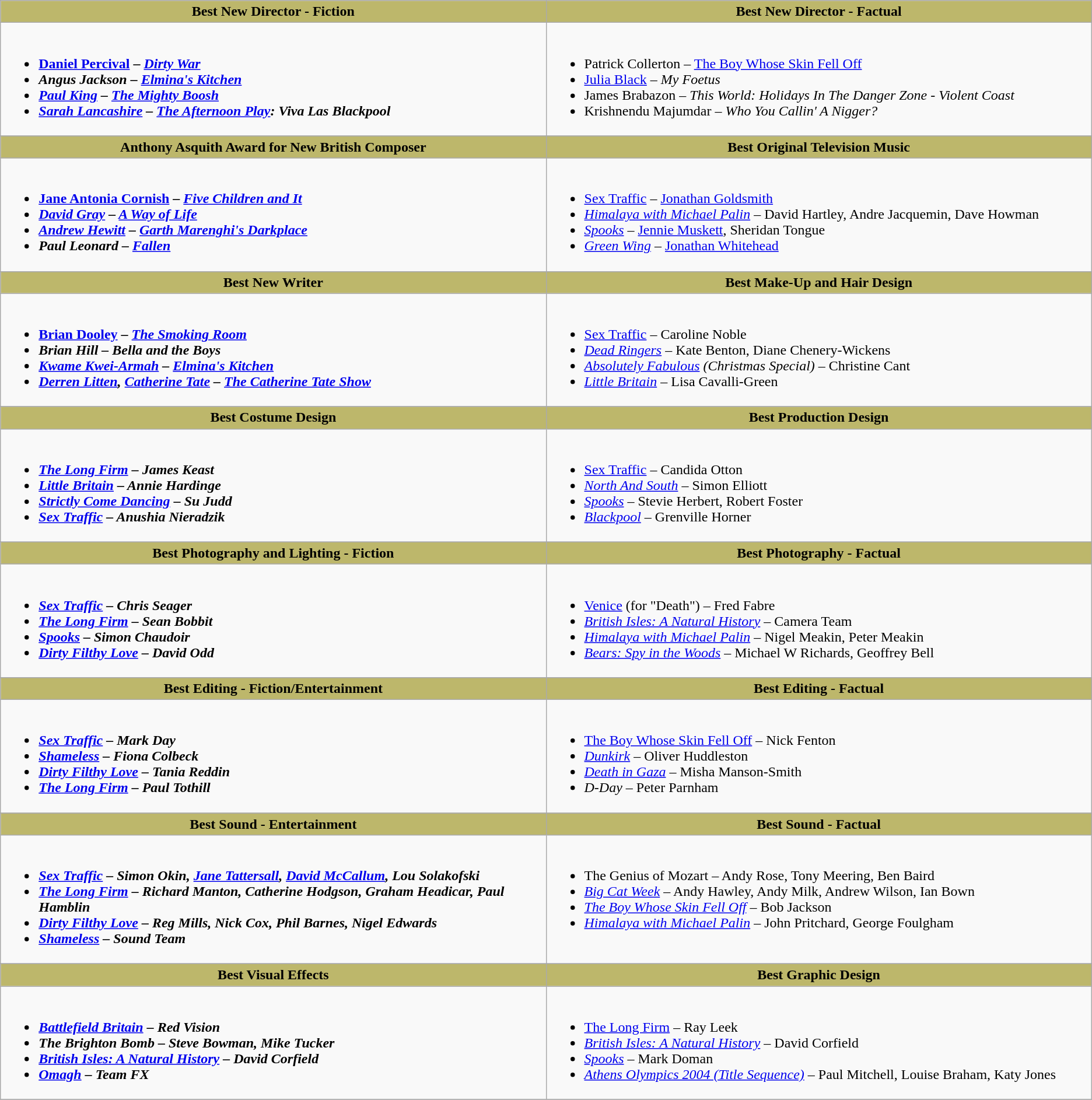<table class="wikitable">
<tr>
<th style="background:#BDB76B; width:50%">Best New Director - Fiction</th>
<th style="background:#BDB76B; width:50%">Best New Director - Factual</th>
</tr>
<tr>
<td valign="top"><br><ul><li><strong><a href='#'>Daniel Percival</a> – <em><a href='#'>Dirty War</a><strong><em></li><li>Angus Jackson – </em><a href='#'>Elmina's Kitchen</a><em></li><li><a href='#'>Paul King</a> – </em><a href='#'>The Mighty Boosh</a><em></li><li><a href='#'>Sarah Lancashire</a> – </em><a href='#'>The Afternoon Play</a>: Viva Las Blackpool<em></li></ul></td>
<td valign="top"><br><ul><li></strong>Patrick Collerton – </em><a href='#'>The Boy Whose Skin Fell Off</a></em></strong></li><li><a href='#'>Julia Black</a> – <em>My Foetus</em></li><li>James Brabazon – <em>This World: Holidays In The Danger Zone - Violent Coast</em></li><li>Krishnendu Majumdar – <em>Who You Callin' A Nigger?</em></li></ul></td>
</tr>
<tr>
</tr>
<tr>
<th style="background:#BDB76B; width:50%">Anthony Asquith Award for New British Composer</th>
<th style="background:#BDB76B; width:50%">Best Original Television Music</th>
</tr>
<tr>
<td valign="top"><br><ul><li><strong><a href='#'>Jane Antonia Cornish</a> – <em><a href='#'>Five Children and It</a><strong><em></li><li><a href='#'>David Gray</a> – </em><a href='#'>A Way of Life</a><em></li><li><a href='#'>Andrew Hewitt</a> – </em><a href='#'>Garth Marenghi's Darkplace</a><em></li><li>Paul Leonard – </em><a href='#'>Fallen</a><em></li></ul></td>
<td valign="top"><br><ul><li></em></strong><a href='#'>Sex Traffic</a></em> – <a href='#'>Jonathan Goldsmith</a></strong></li><li><em><a href='#'>Himalaya with Michael Palin</a></em> – David Hartley, Andre Jacquemin, Dave Howman</li><li><em><a href='#'>Spooks</a></em> – <a href='#'>Jennie Muskett</a>, Sheridan Tongue</li><li><em><a href='#'>Green Wing</a></em> – <a href='#'>Jonathan Whitehead</a></li></ul></td>
</tr>
<tr>
</tr>
<tr>
<th style="background:#BDB76B; width:50%">Best New Writer</th>
<th style="background:#BDB76B; width:50%">Best Make-Up and Hair Design</th>
</tr>
<tr>
<td valign="top"><br><ul><li><strong><a href='#'>Brian Dooley</a> – <em><a href='#'>The Smoking Room</a><strong><em></li><li>Brian Hill – </em>Bella and the Boys<em></li><li><a href='#'>Kwame Kwei-Armah</a> – </em><a href='#'>Elmina's Kitchen</a><em></li><li><a href='#'>Derren Litten</a>, <a href='#'>Catherine Tate</a> – </em><a href='#'>The Catherine Tate Show</a><em></li></ul></td>
<td valign="top"><br><ul><li></em></strong><a href='#'>Sex Traffic</a></em> – Caroline Noble</strong></li><li><em><a href='#'>Dead Ringers</a></em> – Kate Benton, Diane Chenery-Wickens</li><li><em><a href='#'>Absolutely Fabulous</a> (Christmas Special)</em> – Christine Cant</li><li><em><a href='#'>Little Britain</a></em> – Lisa Cavalli-Green</li></ul></td>
</tr>
<tr>
</tr>
<tr>
<th style="background:#BDB76B; width:50%">Best Costume Design</th>
<th style="background:#BDB76B; width:50%">Best Production Design</th>
</tr>
<tr>
<td valign="top"><br><ul><li><strong><em><a href='#'>The Long Firm</a><em> – James Keast<strong></li><li></em><a href='#'>Little Britain</a><em> – Annie Hardinge</li><li></em><a href='#'>Strictly Come Dancing</a><em> – Su Judd</li><li></em><a href='#'>Sex Traffic</a><em> – Anushia Nieradzik</li></ul></td>
<td valign="top"><br><ul><li></em></strong><a href='#'>Sex Traffic</a></em> – Candida Otton</strong></li><li><em><a href='#'>North And South</a></em> – Simon Elliott</li><li><em><a href='#'>Spooks</a></em> – Stevie Herbert, Robert Foster</li><li><em><a href='#'>Blackpool</a></em> – Grenville Horner</li></ul></td>
</tr>
<tr>
</tr>
<tr>
<th style="background:#BDB76B; width:50%">Best Photography and Lighting - Fiction</th>
<th style="background:#BDB76B; width:50%">Best Photography - Factual</th>
</tr>
<tr>
<td valign="top"><br><ul><li><strong><em><a href='#'>Sex Traffic</a><em> – Chris Seager<strong></li><li></em><a href='#'>The Long Firm</a><em> – Sean Bobbit</li><li></em><a href='#'>Spooks</a><em> – Simon Chaudoir</li><li></em><a href='#'>Dirty Filthy Love</a><em> – David Odd</li></ul></td>
<td valign="top"><br><ul><li></em></strong><a href='#'>Venice</a> (for "Death")</em> – Fred Fabre</strong></li><li><em><a href='#'>British Isles: A Natural History</a></em> – Camera Team</li><li><em><a href='#'>Himalaya with Michael Palin</a></em> – Nigel Meakin, Peter Meakin</li><li><em><a href='#'>Bears: Spy in the Woods</a></em> – Michael W Richards, Geoffrey Bell</li></ul></td>
</tr>
<tr>
</tr>
<tr>
<th style="background:#BDB76B; width:50%">Best Editing - Fiction/Entertainment</th>
<th style="background:#BDB76B; width:50%">Best Editing - Factual</th>
</tr>
<tr>
<td valign="top"><br><ul><li><strong><em><a href='#'>Sex Traffic</a><em> – Mark Day<strong></li><li></em><a href='#'>Shameless</a><em> – Fiona Colbeck</li><li></em><a href='#'>Dirty Filthy Love</a><em> – Tania Reddin</li><li></em><a href='#'>The Long Firm</a><em> – Paul Tothill</li></ul></td>
<td valign="top"><br><ul><li></em></strong><a href='#'>The Boy Whose Skin Fell Off</a></em> – Nick Fenton</strong></li><li><em><a href='#'>Dunkirk</a></em> – Oliver Huddleston</li><li><em><a href='#'>Death in Gaza</a></em> – Misha Manson-Smith</li><li><em>D-Day</em> – Peter Parnham</li></ul></td>
</tr>
<tr>
</tr>
<tr>
<th style="background:#BDB76B; width:50%">Best Sound - Entertainment</th>
<th style="background:#BDB76B; width:50%">Best Sound - Factual</th>
</tr>
<tr>
<td valign="top"><br><ul><li><strong><em><a href='#'>Sex Traffic</a><em> – Simon Okin, <a href='#'>Jane Tattersall</a>, <a href='#'>David McCallum</a>, Lou Solakofski<strong></li><li></em><a href='#'>The Long Firm</a><em> – Richard Manton, Catherine Hodgson, Graham Headicar, Paul Hamblin</li><li></em><a href='#'>Dirty Filthy Love</a><em> – Reg Mills, Nick Cox, Phil Barnes, Nigel Edwards</li><li></em><a href='#'>Shameless</a><em> – Sound Team</li></ul></td>
<td valign="top"><br><ul><li></em></strong>The Genius of Mozart</em> – Andy Rose, Tony Meering, Ben Baird</strong></li><li><em><a href='#'>Big Cat Week</a></em> – Andy Hawley, Andy Milk, Andrew Wilson, Ian Bown</li><li><em><a href='#'>The Boy Whose Skin Fell Off</a></em> – Bob Jackson</li><li><em><a href='#'>Himalaya with Michael Palin</a></em> – John Pritchard, George Foulgham</li></ul></td>
</tr>
<tr>
</tr>
<tr>
<th style="background:#BDB76B; width:50%">Best Visual Effects</th>
<th style="background:#BDB76B; width:50%">Best Graphic Design</th>
</tr>
<tr>
<td valign="top"><br><ul><li><strong><em><a href='#'>Battlefield Britain</a><em> – Red Vision<strong></li><li></em>The Brighton Bomb<em> – Steve Bowman, Mike Tucker</li><li></em><a href='#'>British Isles: A Natural History</a><em> – David Corfield</li><li></em><a href='#'>Omagh</a><em> – Team FX</li></ul></td>
<td valign="top"><br><ul><li></em></strong><a href='#'>The Long Firm</a></em> – Ray Leek</strong></li><li><em><a href='#'>British Isles: A Natural History</a></em> – David Corfield</li><li><em><a href='#'>Spooks</a></em> – Mark Doman</li><li><em><a href='#'>Athens Olympics 2004 (Title Sequence)</a></em> – Paul Mitchell, Louise Braham, Katy Jones</li></ul></td>
</tr>
<tr>
</tr>
</table>
